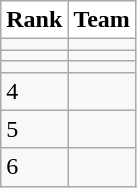<table class="wikitable collapsible" border="1">
<tr>
<th style="background:white;">Rank</th>
<th style="background:white;">Team</th>
</tr>
<tr>
<td></td>
<td></td>
</tr>
<tr>
<td></td>
<td></td>
</tr>
<tr>
<td></td>
<td></td>
</tr>
<tr>
<td>4</td>
<td></td>
</tr>
<tr>
<td>5</td>
<td></td>
</tr>
<tr>
<td>6</td>
<td></td>
</tr>
</table>
